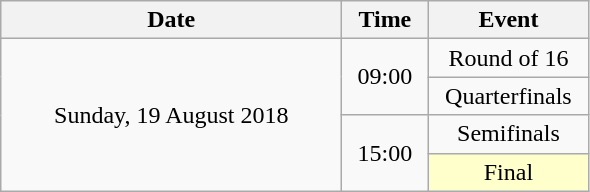<table class = "wikitable" style="text-align:center;">
<tr>
<th width=220>Date</th>
<th width=50>Time</th>
<th width=100>Event</th>
</tr>
<tr>
<td rowspan=4>Sunday, 19 August 2018</td>
<td rowspan=2>09:00</td>
<td>Round of 16</td>
</tr>
<tr>
<td>Quarterfinals</td>
</tr>
<tr>
<td rowspan=2>15:00</td>
<td>Semifinals</td>
</tr>
<tr>
<td bgcolor=ffffcc>Final</td>
</tr>
</table>
